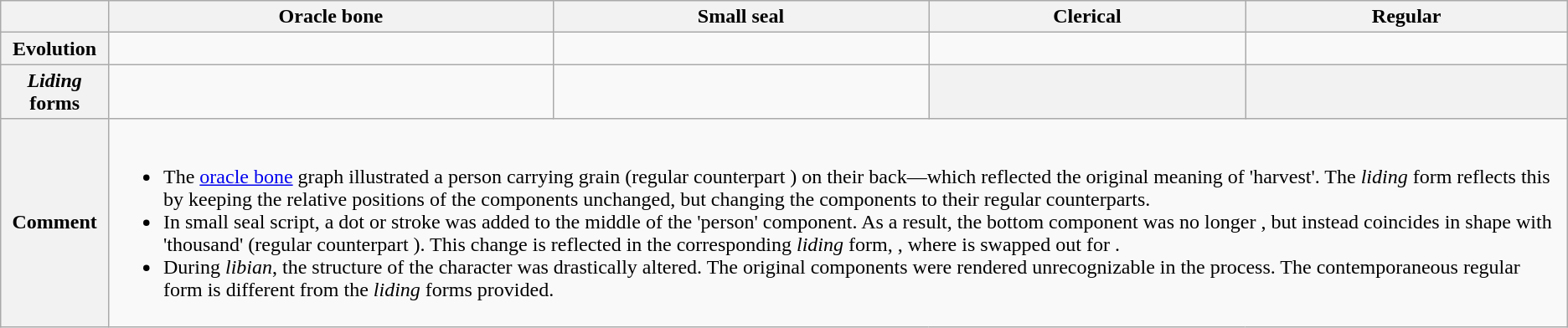<table class="wikitable">
<tr>
<th></th>
<th scope="col">Oracle bone</th>
<th scope="col">Small seal</th>
<th scope="col">Clerical</th>
<th scope="col">Regular</th>
</tr>
<tr>
<th>Evolution</th>
<td></td>
<td></td>
<td></td>
<td></td>
</tr>
<tr>
<th><em>Liding</em> forms</th>
<td></td>
<td></td>
<th></th>
<th></th>
</tr>
<tr>
<th>Comment</th>
<td colspan="4"><br><ul><li>The <a href='#'>oracle bone</a> graph  illustrated a person carrying grain  (regular counterpart ) on their back—which reflected the original meaning of 'harvest'. The <em>liding</em> form  reflects this by keeping the relative positions of the components unchanged, but changing the components to their regular counterparts.</li><li>In small seal script, a dot or stroke was added to the middle of the 'person' component. As a result, the bottom component was no longer , but instead coincides in shape with  'thousand' (regular counterpart ). This change is reflected in the corresponding <em>liding</em> form, , where  is swapped out for .</li><li>During <em>libian</em>, the structure of the character was drastically altered. The original components were rendered unrecognizable in the process. The contemporaneous regular form  is different from the <em>liding</em> forms provided.</li></ul></td>
</tr>
</table>
